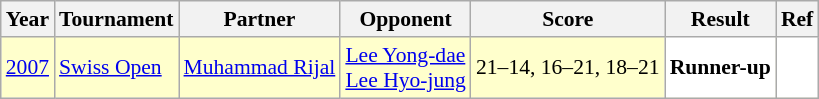<table class="sortable wikitable" style="font-size: 90%">
<tr>
<th>Year</th>
<th>Tournament</th>
<th>Partner</th>
<th>Opponent</th>
<th>Score</th>
<th>Result</th>
<th>Ref</th>
</tr>
<tr style="background:#FFFFCC">
<td align="center"><a href='#'>2007</a></td>
<td align="left"><a href='#'>Swiss Open</a></td>
<td align="left"> <a href='#'>Muhammad Rijal</a></td>
<td align="left"> <a href='#'>Lee Yong-dae</a><br> <a href='#'>Lee Hyo-jung</a></td>
<td align="left">21–14, 16–21, 18–21</td>
<td style="text-align: left; background:white"> <strong>Runner-up</strong></td>
<td style="text-align:center; background:white"></td>
</tr>
</table>
